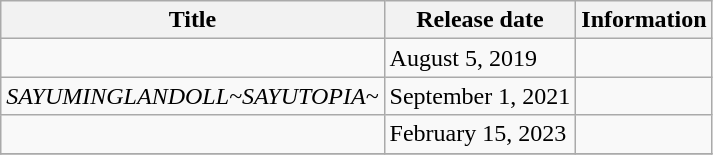<table class="wikitable">
<tr>
<th>Title</th>
<th>Release date</th>
<th>Information</th>
</tr>
<tr>
<td></td>
<td>August 5, 2019</td>
<td></td>
</tr>
<tr>
<td><em>SAYUMINGLANDOLL~SAYUTOPIA~</em></td>
<td>September 1, 2021</td>
<td></td>
</tr>
<tr>
<td></td>
<td>February 15, 2023</td>
<td></td>
</tr>
<tr>
</tr>
</table>
